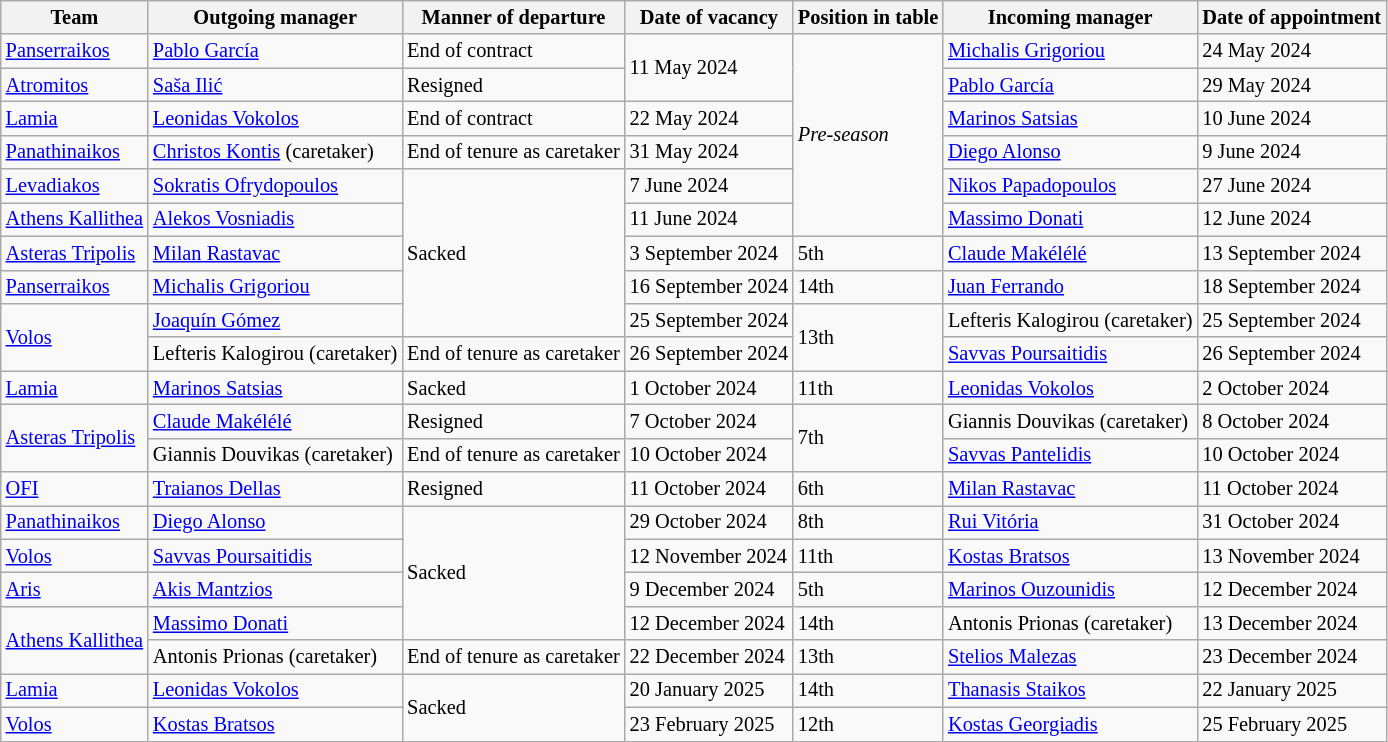<table class="wikitable" style="font-size: 85%">
<tr>
<th>Team</th>
<th>Outgoing manager</th>
<th>Manner of departure</th>
<th>Date of vacancy</th>
<th>Position in table</th>
<th>Incoming manager</th>
<th>Date of appointment</th>
</tr>
<tr>
<td><a href='#'>Panserraikos</a></td>
<td> <a href='#'>Pablo García</a></td>
<td>End of contract</td>
<td rowspan="2">11 Μay 2024</td>
<td rowspan="6"><em>Pre-season</em></td>
<td> <a href='#'>Michalis Grigoriou</a></td>
<td>24 May 2024</td>
</tr>
<tr>
<td><a href='#'>Atromitos</a></td>
<td> <a href='#'>Saša Ilić</a></td>
<td>Resigned</td>
<td> <a href='#'>Pablo García</a></td>
<td>29 May 2024</td>
</tr>
<tr>
<td><a href='#'>Lamia</a></td>
<td> <a href='#'>Leonidas Vokolos</a></td>
<td>End of contract</td>
<td>22 May 2024</td>
<td> <a href='#'>Marinos Satsias</a></td>
<td>10 June 2024</td>
</tr>
<tr>
<td><a href='#'>Panathinaikos</a></td>
<td> <a href='#'>Christos Kontis</a> (caretaker)</td>
<td>End of tenure as caretaker</td>
<td>31 May 2024</td>
<td> <a href='#'>Diego Alonso</a></td>
<td>9 June 2024</td>
</tr>
<tr>
<td><a href='#'>Levadiakos</a></td>
<td> <a href='#'>Sokratis Ofrydopoulos</a></td>
<td rowspan="5">Sacked</td>
<td>7 June 2024</td>
<td> <a href='#'>Nikos Papadopoulos</a></td>
<td>27 June 2024</td>
</tr>
<tr>
<td><a href='#'>Athens Kallithea</a></td>
<td> <a href='#'>Alekos Vosniadis</a></td>
<td>11 June 2024</td>
<td> <a href='#'>Massimo Donati</a></td>
<td>12 June 2024</td>
</tr>
<tr>
<td><a href='#'>Asteras Tripolis</a></td>
<td> <a href='#'>Milan Rastavac</a></td>
<td>3 September 2024</td>
<td>5th</td>
<td> <a href='#'>Claude Makélélé</a></td>
<td>13 September 2024</td>
</tr>
<tr>
<td><a href='#'>Panserraikos</a></td>
<td> <a href='#'>Michalis Grigoriou</a></td>
<td>16 September 2024</td>
<td>14th</td>
<td> <a href='#'>Juan Ferrando</a></td>
<td>18 September 2024</td>
</tr>
<tr>
<td rowspan="2"><a href='#'>Volos</a></td>
<td> <a href='#'>Joaquín Gómez</a></td>
<td>25 September 2024</td>
<td rowspan="2">13th</td>
<td> Lefteris Kalogirou (caretaker)</td>
<td>25 September 2024</td>
</tr>
<tr>
<td> Lefteris Kalogirou (caretaker)</td>
<td>End of tenure as caretaker</td>
<td>26 September 2024</td>
<td> <a href='#'>Savvas Poursaitidis</a></td>
<td>26 September 2024</td>
</tr>
<tr>
<td><a href='#'>Lamia</a></td>
<td> <a href='#'>Marinos Satsias</a></td>
<td>Sacked</td>
<td>1 October 2024</td>
<td>11th</td>
<td> <a href='#'>Leonidas Vokolos</a></td>
<td>2 October 2024</td>
</tr>
<tr>
<td rowspan="2"><a href='#'>Asteras Tripolis</a></td>
<td> <a href='#'>Claude Makélélé</a></td>
<td>Resigned</td>
<td>7 October 2024</td>
<td rowspan="2">7th</td>
<td> Giannis Douvikas (caretaker)</td>
<td>8 October 2024</td>
</tr>
<tr>
<td> Giannis Douvikas (caretaker)</td>
<td>End of tenure as caretaker</td>
<td>10 October 2024</td>
<td> <a href='#'>Savvas Pantelidis</a></td>
<td>10 October 2024</td>
</tr>
<tr>
<td><a href='#'>OFI</a></td>
<td> <a href='#'>Traianos Dellas</a></td>
<td>Resigned</td>
<td>11 October 2024</td>
<td>6th</td>
<td> <a href='#'>Milan Rastavac</a></td>
<td>11 October 2024</td>
</tr>
<tr>
<td><a href='#'>Panathinaikos</a></td>
<td> <a href='#'>Diego Alonso</a></td>
<td rowspan="4">Sacked</td>
<td>29 October 2024</td>
<td>8th</td>
<td> <a href='#'>Rui Vitória</a></td>
<td>31 October 2024</td>
</tr>
<tr>
<td><a href='#'>Volos</a></td>
<td> <a href='#'>Savvas Poursaitidis</a></td>
<td>12 November 2024</td>
<td>11th</td>
<td> <a href='#'>Kostas Bratsos</a></td>
<td>13 November 2024</td>
</tr>
<tr>
<td><a href='#'>Aris</a></td>
<td> <a href='#'>Akis Mantzios</a></td>
<td>9 December 2024</td>
<td>5th</td>
<td> <a href='#'>Marinos Ouzounidis</a></td>
<td>12 December 2024</td>
</tr>
<tr>
<td rowspan="2"><a href='#'>Athens Kallithea</a></td>
<td> <a href='#'>Massimo Donati</a></td>
<td>12 December 2024</td>
<td>14th</td>
<td> Antonis Prionas (caretaker)</td>
<td>13 December 2024</td>
</tr>
<tr>
<td> Antonis Prionas (caretaker)</td>
<td>End of tenure as caretaker</td>
<td>22 December 2024</td>
<td>13th</td>
<td> <a href='#'>Stelios Malezas</a></td>
<td>23 December 2024</td>
</tr>
<tr>
<td><a href='#'>Lamia</a></td>
<td> <a href='#'>Leonidas Vokolos</a></td>
<td rowspan="2">Sacked</td>
<td>20 January 2025</td>
<td>14th</td>
<td> <a href='#'>Thanasis Staikos</a></td>
<td>22 January 2025</td>
</tr>
<tr>
<td><a href='#'>Volos</a></td>
<td> <a href='#'>Kostas Bratsos</a></td>
<td>23 February 2025</td>
<td>12th</td>
<td> <a href='#'>Kostas Georgiadis</a></td>
<td>25 February 2025</td>
</tr>
</table>
